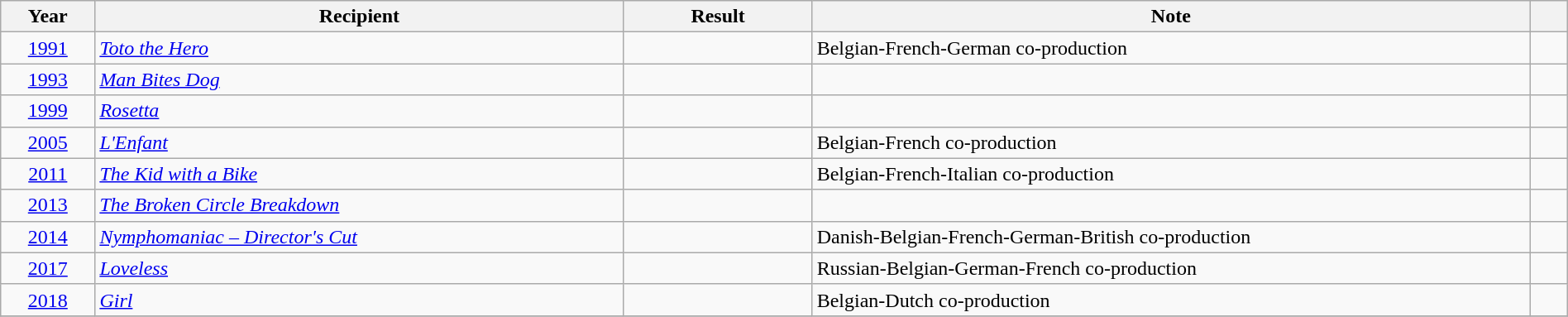<table class="wikitable plainrowheaders" width="100%">
<tr>
<th width="5%">Year<br></th>
<th width="28%">Recipient</th>
<th width="10%">Result</th>
<th width="38%">Note</th>
<th width="2%"></th>
</tr>
<tr>
<td align="center"><a href='#'>1991</a><br></td>
<td><em><a href='#'>Toto the Hero</a></em></td>
<td></td>
<td>Belgian-French-German co-production</td>
<td align="center"></td>
</tr>
<tr>
<td align="center"><a href='#'>1993</a><br></td>
<td><em><a href='#'>Man Bites Dog</a></em></td>
<td></td>
<td></td>
<td align="center"></td>
</tr>
<tr>
<td align="center"><a href='#'>1999</a><br></td>
<td><em><a href='#'>Rosetta</a></em></td>
<td></td>
<td></td>
<td align="center"></td>
</tr>
<tr>
<td align="center"><a href='#'>2005</a><br></td>
<td><em><a href='#'>L'Enfant</a></em></td>
<td></td>
<td>Belgian-French co-production</td>
<td align="center"></td>
</tr>
<tr>
<td align="center"><a href='#'>2011</a><br></td>
<td><em><a href='#'>The Kid with a Bike</a></em></td>
<td></td>
<td>Belgian-French-Italian co-production</td>
<td align="center"></td>
</tr>
<tr>
<td align="center"><a href='#'>2013</a><br></td>
<td><em><a href='#'>The Broken Circle Breakdown</a></em></td>
<td></td>
<td></td>
<td align="center"></td>
</tr>
<tr>
<td align="center"><a href='#'>2014</a><br></td>
<td><em><a href='#'>Nymphomaniac – Director's Cut</a></em></td>
<td></td>
<td>Danish-Belgian-French-German-British co-production</td>
<td align="center"></td>
</tr>
<tr>
<td align="center"><a href='#'>2017</a><br></td>
<td><em><a href='#'>Loveless</a></em></td>
<td></td>
<td>Russian-Belgian-German-French co-production</td>
<td align="center"></td>
</tr>
<tr>
<td align="center"><a href='#'>2018</a><br></td>
<td><em><a href='#'>Girl</a></em></td>
<td></td>
<td>Belgian-Dutch co-production</td>
<td align="center"></td>
</tr>
<tr>
</tr>
</table>
